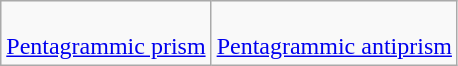<table class="wikitable">
<tr>
<td><br><a href='#'>Pentagrammic prism</a></td>
<td><br><a href='#'>Pentagrammic antiprism</a></td>
</tr>
</table>
